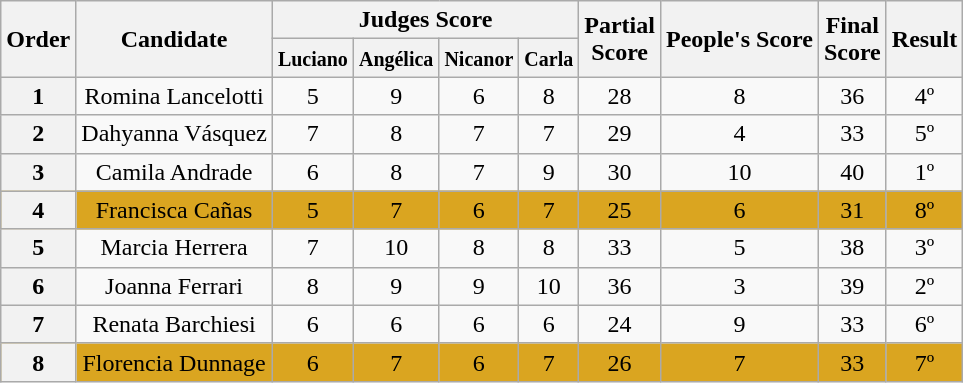<table class="wikitable" style="margin= auto; text-align: center;">
<tr>
<th scope=row rowspan=2>Order</th>
<th rowspan=2>Candidate</th>
<th colspan=4>Judges Score</th>
<th rowspan=2>Partial<br>Score</th>
<th rowspan=2>People's Score</th>
<th rowspan=2>Final<br>Score</th>
<th rowspan=2>Result</th>
</tr>
<tr>
<th><small>Luciano</small></th>
<th><small>Angélica</small></th>
<th><small>Nicanor</small></th>
<th><small>Carla</small></th>
</tr>
<tr>
<th>1</th>
<td>Romina Lancelotti</td>
<td>5</td>
<td>9</td>
<td>6</td>
<td>8</td>
<td>28</td>
<td>8</td>
<td>36</td>
<td>4º</td>
</tr>
<tr>
<th>2</th>
<td>Dahyanna Vásquez</td>
<td>7</td>
<td>8</td>
<td>7</td>
<td>7</td>
<td>29</td>
<td>4</td>
<td>33</td>
<td>5º</td>
</tr>
<tr>
<th>3</th>
<td>Camila Andrade</td>
<td>6</td>
<td>8</td>
<td>7</td>
<td>9</td>
<td>30</td>
<td>10</td>
<td>40</td>
<td>1º</td>
</tr>
<tr bgcolor="Goldenrod">
<th>4</th>
<td>Francisca Cañas</td>
<td>5</td>
<td>7</td>
<td>6</td>
<td>7</td>
<td>25</td>
<td>6</td>
<td>31</td>
<td>8º</td>
</tr>
<tr>
<th>5</th>
<td>Marcia Herrera</td>
<td>7</td>
<td>10</td>
<td>8</td>
<td>8</td>
<td>33</td>
<td>5</td>
<td>38</td>
<td>3º</td>
</tr>
<tr>
<th>6</th>
<td>Joanna Ferrari</td>
<td>8</td>
<td>9</td>
<td>9</td>
<td>10</td>
<td>36</td>
<td>3</td>
<td>39</td>
<td>2º</td>
</tr>
<tr>
<th>7</th>
<td>Renata Barchiesi</td>
<td>6</td>
<td>6</td>
<td>6</td>
<td>6</td>
<td>24</td>
<td>9</td>
<td>33</td>
<td>6º</td>
</tr>
<tr bgcolor="Goldenrod">
<th>8</th>
<td>Florencia Dunnage</td>
<td>6</td>
<td>7</td>
<td>6</td>
<td>7</td>
<td>26</td>
<td>7</td>
<td>33</td>
<td>7º</td>
</tr>
</table>
